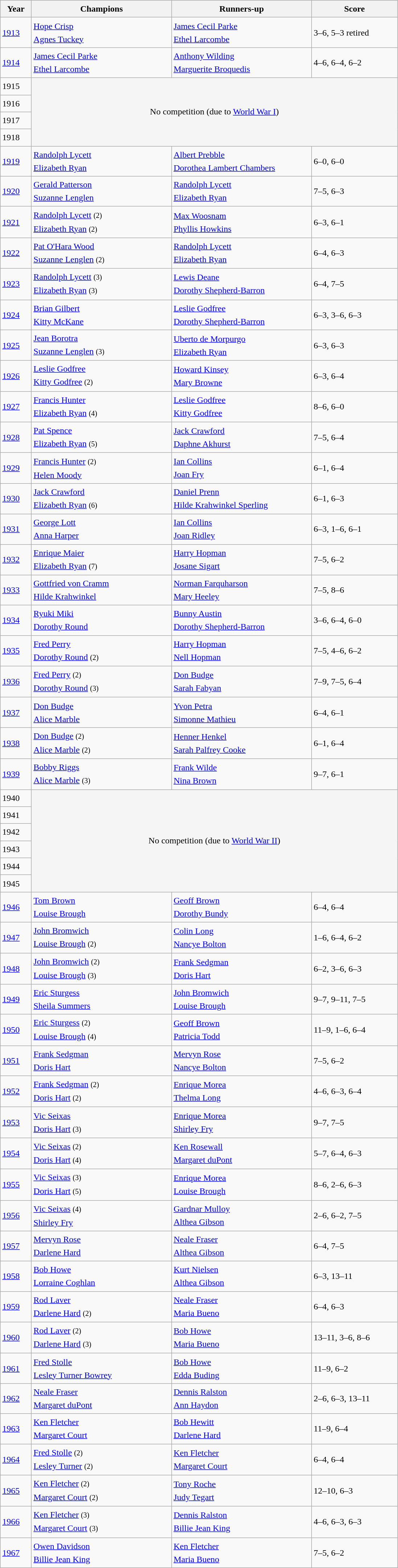<table class="sortable wikitable" style="font-size:1.00em; line-height:1.5em;">
<tr>
<th width=50>Year</th>
<th width=250>Champions</th>
<th width=250>Runners-up</th>
<th width=150 class=unsortable>Score</th>
</tr>
<tr>
<td><a href='#'>1913</a></td>
<td> <a href='#'>Hope Crisp</a> <br>  <a href='#'>Agnes Tuckey</a></td>
<td> <a href='#'>James Cecil Parke</a> <br>  <a href='#'>Ethel Larcombe</a></td>
<td>3–6, 5–3 retired</td>
</tr>
<tr>
<td><a href='#'>1914</a></td>
<td> <a href='#'>James Cecil Parke</a> <br>  <a href='#'>Ethel Larcombe</a></td>
<td> <a href='#'>Anthony Wilding</a> <br>  <a href='#'>Marguerite Broquedis</a></td>
<td>4–6, 6–4, 6–2</td>
</tr>
<tr>
<td>1915</td>
<td rowspan="4" colspan="3" align="center" bgcolor="F5F5F5">No competition (due to <a href='#'>World War I</a>)</td>
</tr>
<tr>
<td>1916</td>
</tr>
<tr>
<td>1917</td>
</tr>
<tr>
<td>1918</td>
</tr>
<tr>
<td><a href='#'>1919</a></td>
<td> <a href='#'>Randolph Lycett</a> <br>  <a href='#'>Elizabeth Ryan</a></td>
<td> <a href='#'>Albert Prebble</a> <br>  <a href='#'>Dorothea Lambert Chambers</a></td>
<td>6–0, 6–0</td>
</tr>
<tr>
<td><a href='#'>1920</a></td>
<td> <a href='#'>Gerald Patterson</a> <br>  <a href='#'>Suzanne Lenglen</a></td>
<td> <a href='#'>Randolph Lycett</a> <br>  <a href='#'>Elizabeth Ryan</a></td>
<td>7–5, 6–3</td>
</tr>
<tr>
<td><a href='#'>1921</a></td>
<td> <a href='#'>Randolph Lycett</a> <small>(2)</small> <br>  <a href='#'>Elizabeth Ryan</a> <small>(2)</small></td>
<td> <a href='#'>Max Woosnam</a> <br>  <a href='#'>Phyllis Howkins</a></td>
<td>6–3, 6–1</td>
</tr>
<tr>
<td><a href='#'>1922</a></td>
<td> <a href='#'>Pat O'Hara Wood</a> <br>  <a href='#'>Suzanne Lenglen</a> <small>(2)</small></td>
<td> <a href='#'>Randolph Lycett</a> <br>  <a href='#'>Elizabeth Ryan</a></td>
<td>6–4, 6–3</td>
</tr>
<tr>
<td><a href='#'>1923</a></td>
<td> <a href='#'>Randolph Lycett</a> <small>(3)</small> <br>  <a href='#'>Elizabeth Ryan</a> <small>(3)</small></td>
<td> <a href='#'>Lewis Deane</a> <br>  <a href='#'>Dorothy Shepherd-Barron</a></td>
<td>6–4, 7–5</td>
</tr>
<tr>
<td><a href='#'>1924</a></td>
<td> <a href='#'>Brian Gilbert</a> <br>  <a href='#'>Kitty McKane</a></td>
<td> <a href='#'>Leslie Godfree</a> <br>  <a href='#'>Dorothy Shepherd-Barron</a></td>
<td>6–3, 3–6, 6–3</td>
</tr>
<tr>
<td><a href='#'>1925</a></td>
<td> <a href='#'>Jean Borotra</a> <br>  <a href='#'>Suzanne Lenglen</a> <small>(3)</small></td>
<td> <a href='#'>Uberto de Morpurgo</a> <br>  <a href='#'>Elizabeth Ryan</a></td>
<td>6–3, 6–3</td>
</tr>
<tr>
<td><a href='#'>1926</a></td>
<td> <a href='#'>Leslie Godfree</a> <br>  <a href='#'>Kitty Godfree</a> <small>(2)</small></td>
<td> <a href='#'>Howard Kinsey</a> <br>  <a href='#'>Mary Browne</a></td>
<td>6–3, 6–4</td>
</tr>
<tr>
<td><a href='#'>1927</a></td>
<td> <a href='#'>Francis Hunter</a> <br>  <a href='#'>Elizabeth Ryan</a> <small>(4)</small></td>
<td> <a href='#'>Leslie Godfree</a> <br>  <a href='#'>Kitty Godfree</a></td>
<td>8–6, 6–0</td>
</tr>
<tr>
<td><a href='#'>1928</a></td>
<td> <a href='#'>Pat Spence</a> <br>  <a href='#'>Elizabeth Ryan</a> <small>(5)</small></td>
<td> <a href='#'>Jack Crawford</a> <br>  <a href='#'>Daphne Akhurst</a></td>
<td>7–5, 6–4</td>
</tr>
<tr>
<td><a href='#'>1929</a></td>
<td> <a href='#'>Francis Hunter</a> <small>(2)</small>  <br>  <a href='#'>Helen Moody</a></td>
<td> <a href='#'>Ian Collins</a> <br>  <a href='#'>Joan Fry</a></td>
<td>6–1, 6–4</td>
</tr>
<tr>
<td><a href='#'>1930</a></td>
<td> <a href='#'>Jack Crawford</a> <br>  <a href='#'>Elizabeth Ryan</a> <small>(6)</small></td>
<td> <a href='#'>Daniel Prenn</a> <br>  <a href='#'>Hilde Krahwinkel Sperling</a></td>
<td>6–1, 6–3</td>
</tr>
<tr>
<td><a href='#'>1931</a></td>
<td> <a href='#'>George Lott</a> <br>  <a href='#'>Anna Harper</a></td>
<td> <a href='#'>Ian Collins</a> <br>  <a href='#'>Joan Ridley</a></td>
<td>6–3, 1–6, 6–1</td>
</tr>
<tr>
<td><a href='#'>1932</a></td>
<td> <a href='#'>Enrique Maier</a> <br>  <a href='#'>Elizabeth Ryan</a> <small>(7)</small></td>
<td> <a href='#'>Harry Hopman</a> <br>  <a href='#'>Josane Sigart</a></td>
<td>7–5, 6–2</td>
</tr>
<tr>
<td><a href='#'>1933</a></td>
<td> <a href='#'>Gottfried von Cramm</a> <br>  <a href='#'>Hilde Krahwinkel</a></td>
<td> <a href='#'>Norman Farquharson</a> <br>  <a href='#'>Mary Heeley</a></td>
<td>7–5, 8–6</td>
</tr>
<tr>
<td><a href='#'>1934</a></td>
<td> <a href='#'>Ryuki Miki</a> <br>  <a href='#'>Dorothy Round</a></td>
<td> <a href='#'>Bunny Austin</a> <br>  <a href='#'>Dorothy Shepherd-Barron</a></td>
<td>3–6, 6–4, 6–0</td>
</tr>
<tr>
<td><a href='#'>1935</a></td>
<td> <a href='#'>Fred Perry</a> <br>  <a href='#'>Dorothy Round</a> <small>(2)</small></td>
<td> <a href='#'>Harry Hopman</a> <br>  <a href='#'>Nell Hopman</a></td>
<td>7–5, 4–6, 6–2</td>
</tr>
<tr>
<td><a href='#'>1936</a></td>
<td> <a href='#'>Fred Perry</a> <small>(2)</small> <br>  <a href='#'>Dorothy Round</a> <small>(3)</small></td>
<td> <a href='#'>Don Budge</a> <br>  <a href='#'>Sarah Fabyan</a></td>
<td>7–9, 7–5, 6–4</td>
</tr>
<tr>
<td><a href='#'>1937</a></td>
<td> <a href='#'>Don Budge</a> <br>  <a href='#'>Alice Marble</a></td>
<td> <a href='#'>Yvon Petra</a> <br>  <a href='#'>Simonne Mathieu</a></td>
<td>6–4, 6–1</td>
</tr>
<tr>
<td><a href='#'>1938</a></td>
<td> <a href='#'>Don Budge</a> <small>(2)</small> <br>  <a href='#'>Alice Marble</a> <small>(2)</small></td>
<td> <a href='#'>Henner Henkel</a> <br>  <a href='#'>Sarah Palfrey Cooke</a></td>
<td>6–1, 6–4</td>
</tr>
<tr>
<td><a href='#'>1939</a></td>
<td> <a href='#'>Bobby Riggs</a> <br>  <a href='#'>Alice Marble</a> <small>(3)</small></td>
<td> <a href='#'>Frank Wilde</a> <br>  <a href='#'>Nina Brown</a></td>
<td>9–7, 6–1</td>
</tr>
<tr>
<td>1940</td>
<td rowspan="6" colspan="3" align="center" bgcolor="F5F5F5">No competition (due to <a href='#'>World War II</a>)</td>
</tr>
<tr>
<td>1941</td>
</tr>
<tr>
<td>1942</td>
</tr>
<tr>
<td>1943</td>
</tr>
<tr>
<td>1944</td>
</tr>
<tr>
<td>1945</td>
</tr>
<tr>
<td><a href='#'>1946</a></td>
<td> <a href='#'>Tom Brown</a> <br>  <a href='#'>Louise Brough</a></td>
<td> <a href='#'>Geoff Brown</a> <br>  <a href='#'>Dorothy Bundy</a></td>
<td>6–4, 6–4</td>
</tr>
<tr>
<td><a href='#'>1947</a></td>
<td> <a href='#'>John Bromwich</a> <br>  <a href='#'>Louise Brough</a> <small>(2)</small></td>
<td> <a href='#'>Colin Long</a> <br>  <a href='#'>Nancye Bolton</a></td>
<td>1–6, 6–4, 6–2</td>
</tr>
<tr>
<td><a href='#'>1948</a></td>
<td> <a href='#'>John Bromwich</a> <small>(2)</small> <br>  <a href='#'>Louise Brough</a> <small>(3)</small></td>
<td> <a href='#'>Frank Sedgman</a> <br>  <a href='#'>Doris Hart</a></td>
<td>6–2, 3–6, 6–3</td>
</tr>
<tr>
<td><a href='#'>1949</a></td>
<td> <a href='#'>Eric Sturgess</a> <br>  <a href='#'>Sheila Summers</a></td>
<td> <a href='#'>John Bromwich</a> <br>  <a href='#'>Louise Brough</a></td>
<td>9–7, 9–11, 7–5</td>
</tr>
<tr>
<td><a href='#'>1950</a></td>
<td> <a href='#'>Eric Sturgess</a> <small>(2)</small> <br>  <a href='#'>Louise Brough</a> <small>(4)</small></td>
<td> <a href='#'>Geoff Brown</a> <br>  <a href='#'>Patricia Todd</a></td>
<td>11–9, 1–6, 6–4</td>
</tr>
<tr>
<td><a href='#'>1951</a></td>
<td> <a href='#'>Frank Sedgman</a> <br>  <a href='#'>Doris Hart</a></td>
<td> <a href='#'>Mervyn Rose</a> <br>  <a href='#'>Nancye Bolton</a></td>
<td>7–5, 6–2</td>
</tr>
<tr>
<td><a href='#'>1952</a></td>
<td> <a href='#'>Frank Sedgman</a> <small>(2)</small> <br>  <a href='#'>Doris Hart</a> <small>(2)</small></td>
<td> <a href='#'>Enrique Morea</a> <br>  <a href='#'>Thelma Long</a></td>
<td>4–6, 6–3, 6–4</td>
</tr>
<tr>
<td><a href='#'>1953</a></td>
<td> <a href='#'>Vic Seixas</a> <br>  <a href='#'>Doris Hart</a> <small>(3)</small></td>
<td> <a href='#'>Enrique Morea</a> <br>  <a href='#'>Shirley Fry</a></td>
<td>9–7, 7–5</td>
</tr>
<tr>
<td><a href='#'>1954</a></td>
<td> <a href='#'>Vic Seixas</a> <small>(2)</small> <br>  <a href='#'>Doris Hart</a> <small>(4)</small></td>
<td> <a href='#'>Ken Rosewall</a> <br>  <a href='#'>Margaret duPont</a></td>
<td>5–7, 6–4, 6–3</td>
</tr>
<tr>
<td><a href='#'>1955</a></td>
<td> <a href='#'>Vic Seixas</a> <small>(3)</small> <br>  <a href='#'>Doris Hart</a> <small>(5)</small></td>
<td> <a href='#'>Enrique Morea</a> <br>  <a href='#'>Louise Brough</a></td>
<td>8–6, 2–6, 6–3</td>
</tr>
<tr>
<td><a href='#'>1956</a></td>
<td> <a href='#'>Vic Seixas</a> <small>(4)</small> <br>  <a href='#'>Shirley Fry</a></td>
<td> <a href='#'>Gardnar Mulloy</a> <br>  <a href='#'>Althea Gibson</a></td>
<td>2–6, 6–2, 7–5</td>
</tr>
<tr>
<td><a href='#'>1957</a></td>
<td> <a href='#'>Mervyn Rose</a> <br>  <a href='#'>Darlene Hard</a></td>
<td> <a href='#'>Neale Fraser</a> <br>  <a href='#'>Althea Gibson</a></td>
<td>6–4, 7–5</td>
</tr>
<tr>
<td><a href='#'>1958</a></td>
<td> <a href='#'>Bob Howe</a> <br>  <a href='#'>Lorraine Coghlan</a></td>
<td> <a href='#'>Kurt Nielsen</a> <br>  <a href='#'>Althea Gibson</a></td>
<td>6–3, 13–11</td>
</tr>
<tr>
<td><a href='#'>1959</a></td>
<td> <a href='#'>Rod Laver</a> <br>  <a href='#'>Darlene Hard</a> <small>(2)</small></td>
<td> <a href='#'>Neale Fraser</a> <br>  <a href='#'>Maria Bueno</a></td>
<td>6–4, 6–3</td>
</tr>
<tr>
<td><a href='#'>1960</a></td>
<td> <a href='#'>Rod Laver</a> <small>(2)</small> <br>  <a href='#'>Darlene Hard</a> <small>(3)</small></td>
<td> <a href='#'>Bob Howe</a> <br>  <a href='#'>Maria Bueno</a></td>
<td>13–11, 3–6, 8–6</td>
</tr>
<tr>
<td><a href='#'>1961</a></td>
<td> <a href='#'>Fred Stolle</a> <br>  <a href='#'>Lesley Turner Bowrey</a></td>
<td> <a href='#'>Bob Howe</a> <br>  <a href='#'>Edda Buding</a></td>
<td>11–9, 6–2</td>
</tr>
<tr>
<td><a href='#'>1962</a></td>
<td> <a href='#'>Neale Fraser</a> <br>  <a href='#'>Margaret duPont</a></td>
<td> <a href='#'>Dennis Ralston</a> <br>  <a href='#'>Ann Haydon</a></td>
<td>2–6, 6–3, 13–11</td>
</tr>
<tr>
<td><a href='#'>1963</a></td>
<td> <a href='#'>Ken Fletcher</a> <br>  <a href='#'>Margaret Court</a></td>
<td> <a href='#'>Bob Hewitt</a> <br>  <a href='#'>Darlene Hard</a></td>
<td>11–9, 6–4</td>
</tr>
<tr>
<td><a href='#'>1964</a></td>
<td> <a href='#'>Fred Stolle</a> <small>(2)</small> <br>  <a href='#'>Lesley Turner</a> <small>(2)</small></td>
<td> <a href='#'>Ken Fletcher</a> <br>  <a href='#'>Margaret Court</a></td>
<td>6–4, 6–4</td>
</tr>
<tr>
<td><a href='#'>1965</a></td>
<td> <a href='#'>Ken Fletcher</a> <small>(2)</small> <br>  <a href='#'>Margaret Court</a> <small>(2)</small></td>
<td> <a href='#'>Tony Roche</a> <br>  <a href='#'>Judy Tegart</a></td>
<td>12–10, 6–3</td>
</tr>
<tr>
<td><a href='#'>1966</a></td>
<td> <a href='#'>Ken Fletcher</a> <small>(3)</small> <br>  <a href='#'>Margaret Court</a> <small>(3)</small></td>
<td> <a href='#'>Dennis Ralston</a> <br>  <a href='#'>Billie Jean King</a></td>
<td>4–6, 6–3, 6–3</td>
</tr>
<tr>
<td><a href='#'>1967</a></td>
<td> <a href='#'>Owen Davidson</a> <br>  <a href='#'>Billie Jean King</a></td>
<td> <a href='#'>Ken Fletcher</a> <br>  <a href='#'>Maria Bueno</a></td>
<td>7–5, 6–2</td>
</tr>
</table>
